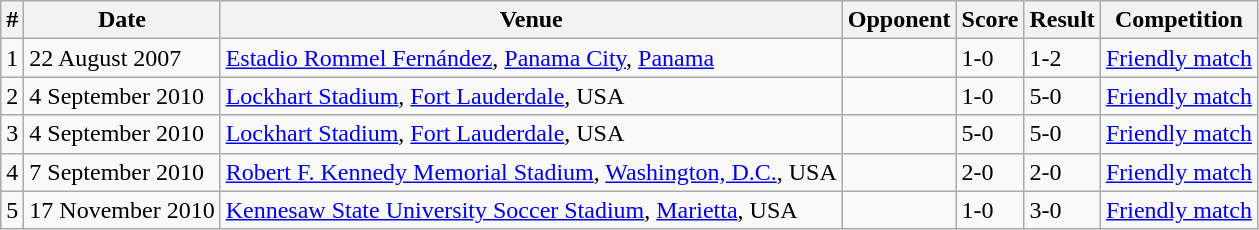<table class="wikitable">
<tr>
<th>#</th>
<th>Date</th>
<th>Venue</th>
<th>Opponent</th>
<th>Score</th>
<th>Result</th>
<th>Competition</th>
</tr>
<tr>
<td>1</td>
<td>22 August 2007</td>
<td><a href='#'>Estadio Rommel Fernández</a>, <a href='#'>Panama City</a>, <a href='#'>Panama</a></td>
<td></td>
<td>1-0</td>
<td>1-2</td>
<td><a href='#'>Friendly match</a></td>
</tr>
<tr>
<td>2</td>
<td>4 September 2010</td>
<td><a href='#'>Lockhart Stadium</a>, <a href='#'>Fort Lauderdale</a>, USA</td>
<td></td>
<td>1-0</td>
<td>5-0</td>
<td><a href='#'>Friendly match</a></td>
</tr>
<tr>
<td>3</td>
<td>4 September 2010</td>
<td><a href='#'>Lockhart Stadium</a>, <a href='#'>Fort Lauderdale</a>, USA</td>
<td></td>
<td>5-0</td>
<td>5-0</td>
<td><a href='#'>Friendly match</a></td>
</tr>
<tr>
<td>4</td>
<td>7 September 2010</td>
<td><a href='#'>Robert F. Kennedy Memorial Stadium</a>, <a href='#'>Washington, D.C.</a>, USA</td>
<td></td>
<td>2-0</td>
<td>2-0</td>
<td><a href='#'>Friendly match</a></td>
</tr>
<tr>
<td>5</td>
<td>17 November 2010</td>
<td><a href='#'>Kennesaw State University Soccer Stadium</a>, <a href='#'>Marietta</a>, USA</td>
<td></td>
<td>1-0</td>
<td>3-0</td>
<td><a href='#'>Friendly match</a></td>
</tr>
</table>
